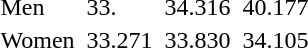<table>
<tr>
<td>Men</td>
<td></td>
<td>33.</td>
<td></td>
<td>34.316</td>
<td></td>
<td>40.177</td>
</tr>
<tr>
<td>Women</td>
<td></td>
<td>33.271</td>
<td></td>
<td>33.830</td>
<td></td>
<td>34.105</td>
</tr>
</table>
